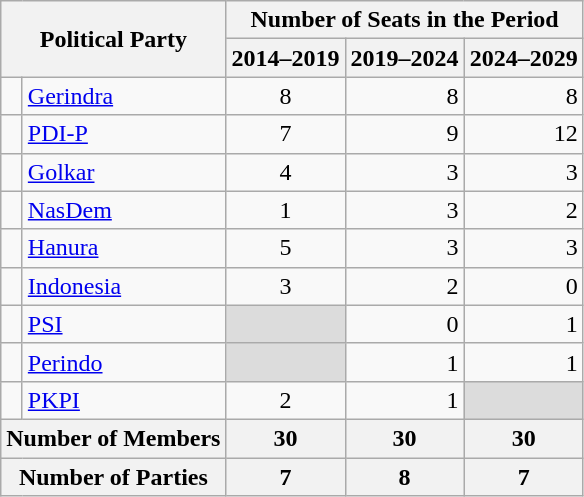<table class="wikitable">
<tr>
<th colspan=2 rowspan=2>Political Party</th>
<th colspan=3>Number of Seats in the Period</th>
</tr>
<tr>
<th>2014–2019</th>
<th>2019–2024</th>
<th>2024–2029</th>
</tr>
<tr>
<td bgcolor= ></td>
<td><a href='#'>Gerindra</a></td>
<td style="text-align: center;">8</td>
<td style="text-align: right;"> 8</td>
<td style="text-align: right;"> 8</td>
</tr>
<tr>
<td bgcolor= ></td>
<td><a href='#'>PDI-P</a></td>
<td style="text-align: center;">7</td>
<td style="text-align: right;"> 9</td>
<td style="text-align: right;"> 12</td>
</tr>
<tr>
<td bgcolor= ></td>
<td><a href='#'>Golkar</a></td>
<td style="text-align: center;">4</td>
<td style="text-align: right;"> 3</td>
<td style="text-align: right;"> 3</td>
</tr>
<tr>
<td bgcolor= ></td>
<td><a href='#'>NasDem</a></td>
<td style="text-align: center;"> 1</td>
<td style="text-align: right;"> 3</td>
<td style="text-align: right;"> 2</td>
</tr>
<tr>
<td bgcolor= ></td>
<td><a href='#'>Hanura</a></td>
<td style="text-align: center;">5</td>
<td style="text-align: right;"> 3</td>
<td style="text-align: right;"> 3</td>
</tr>
<tr>
<td bgcolor= ></td>
<td><a href='#'>Indonesia</a></td>
<td style="text-align: center;">3</td>
<td style="text-align: right;"> 2</td>
<td style="text-align: right;"> 0</td>
</tr>
<tr>
<td bgcolor= ></td>
<td><a href='#'>PSI</a></td>
<td style="text-align: center;" bgcolor="#DCDCDC"></td>
<td style="text-align: right;"> 0</td>
<td style="text-align: right;"> 1</td>
</tr>
<tr>
<td bgcolor= ></td>
<td><a href='#'>Perindo</a></td>
<td style="text-align: center;" bgcolor="#DCDCDC"></td>
<td style="text-align: right;"> 1</td>
<td style="text-align: right;"> 1</td>
</tr>
<tr>
<td bgcolor= ></td>
<td><a href='#'>PKPI</a></td>
<td style="text-align: center;">2</td>
<td style="text-align: right;"> 1</td>
<td style="text-align: center;" bgcolor="#DCDCDC"></td>
</tr>
<tr>
<th colspan=2>Number of Members</th>
<th>30</th>
<th> 30</th>
<th> 30</th>
</tr>
<tr>
<th colspan=2>Number of Parties</th>
<th>7</th>
<th> 8</th>
<th> 7</th>
</tr>
</table>
